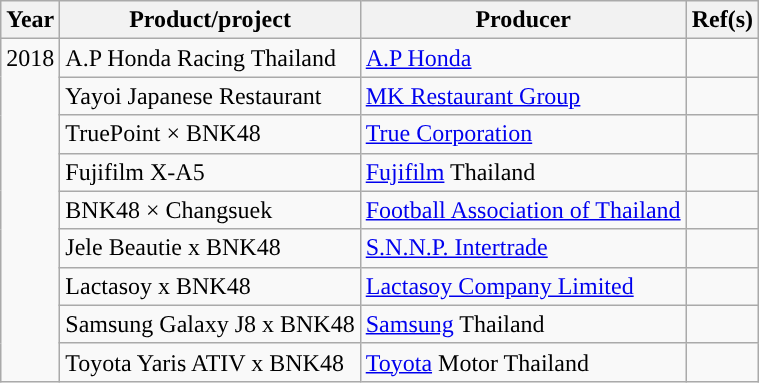<table class="wikitable" style="text-align:left; ">
<tr style="vertical-align:top;">
<th>Year</th>
<th>Product/project</th>
<th>Producer</th>
<th>Ref(s)</th>
</tr>
<tr style="vertical-align:top;">
<td rowspan="9">2018</td>
<td>A.P Honda Racing Thailand</td>
<td><a href='#'>A.P Honda</a></td>
<td></td>
</tr>
<tr style="vertical-align:top;">
<td>Yayoi Japanese Restaurant</td>
<td><a href='#'>MK Restaurant Group</a></td>
<td></td>
</tr>
<tr style="vertical-align:top;">
<td>TruePoint × BNK48</td>
<td><a href='#'>True Corporation</a></td>
<td></td>
</tr>
<tr style="vertical-align:top;">
<td>Fujifilm X-A5</td>
<td><a href='#'>Fujifilm</a> Thailand</td>
<td></td>
</tr>
<tr style="vertical-align:top;">
<td>BNK48 × Changsuek</td>
<td><a href='#'>Football Association of Thailand</a></td>
<td></td>
</tr>
<tr style="vertical-align:top;">
<td>Jele Beautie x BNK48</td>
<td><a href='#'>S.N.N.P. Intertrade</a></td>
<td></td>
</tr>
<tr style="vertical-align:top;">
<td>Lactasoy x BNK48</td>
<td><a href='#'>Lactasoy Company Limited</a></td>
<td></td>
</tr>
<tr style="vertical-align:top;">
<td>Samsung Galaxy J8 x BNK48</td>
<td><a href='#'>Samsung</a> Thailand</td>
<td></td>
</tr>
<tr>
<td>Toyota Yaris ATIV x BNK48</td>
<td><a href='#'>Toyota</a> Motor Thailand</td>
<td></td>
</tr>
</table>
